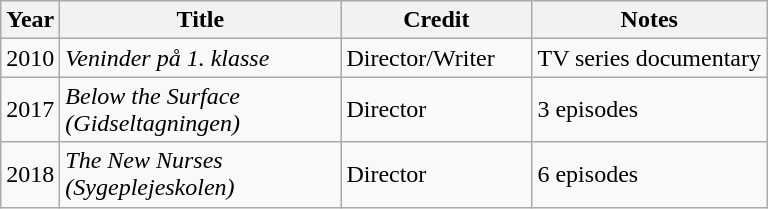<table class="wikitable">
<tr>
<th>Year</th>
<th width="180px">Title</th>
<th width="120px">Credit</th>
<th>Notes</th>
</tr>
<tr>
<td>2010</td>
<td><em>Veninder på 1. klasse </em></td>
<td>Director/Writer</td>
<td>TV series documentary</td>
</tr>
<tr>
<td>2017</td>
<td><em>Below the Surface (Gidseltagningen)</em></td>
<td>Director</td>
<td>3 episodes</td>
</tr>
<tr>
<td>2018</td>
<td><em>The New Nurses (Sygeplejeskolen)</em></td>
<td>Director</td>
<td>6 episodes</td>
</tr>
</table>
